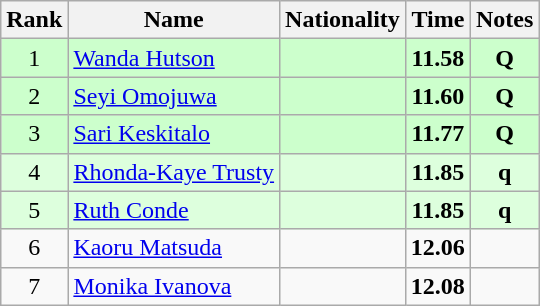<table class="wikitable sortable" style="text-align:center">
<tr>
<th>Rank</th>
<th>Name</th>
<th>Nationality</th>
<th>Time</th>
<th>Notes</th>
</tr>
<tr bgcolor=ccffcc>
<td>1</td>
<td align=left><a href='#'>Wanda Hutson</a></td>
<td align=left></td>
<td><strong>11.58</strong></td>
<td><strong>Q</strong></td>
</tr>
<tr bgcolor=ccffcc>
<td>2</td>
<td align=left><a href='#'>Seyi Omojuwa</a></td>
<td align=left></td>
<td><strong>11.60</strong></td>
<td><strong>Q</strong></td>
</tr>
<tr bgcolor=ccffcc>
<td>3</td>
<td align=left><a href='#'>Sari Keskitalo</a></td>
<td align=left></td>
<td><strong>11.77</strong></td>
<td><strong>Q</strong></td>
</tr>
<tr bgcolor=ddffdd>
<td>4</td>
<td align=left><a href='#'>Rhonda-Kaye Trusty</a></td>
<td align=left></td>
<td><strong>11.85</strong></td>
<td><strong>q</strong></td>
</tr>
<tr bgcolor=ddffdd>
<td>5</td>
<td align=left><a href='#'>Ruth Conde</a></td>
<td align=left></td>
<td><strong>11.85</strong></td>
<td><strong>q</strong></td>
</tr>
<tr>
<td>6</td>
<td align=left><a href='#'>Kaoru Matsuda</a></td>
<td align=left></td>
<td><strong>12.06</strong></td>
<td></td>
</tr>
<tr>
<td>7</td>
<td align=left><a href='#'>Monika Ivanova</a></td>
<td align=left></td>
<td><strong>12.08</strong></td>
<td></td>
</tr>
</table>
